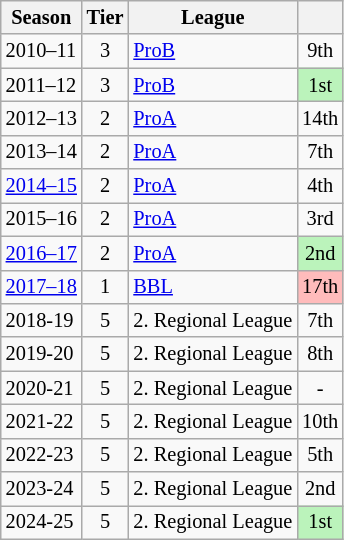<table class="wikitable" style="font-size:85%">
<tr>
<th>Season</th>
<th>Tier</th>
<th>League</th>
<th></th>
</tr>
<tr>
<td>2010–11</td>
<td align=center>3</td>
<td><a href='#'>ProB</a></td>
<td align=center>9th</td>
</tr>
<tr>
<td>2011–12</td>
<td align=center>3</td>
<td><a href='#'>ProB</a></td>
<td bgcolor=#BBF3BB align=center>1st</td>
</tr>
<tr>
<td>2012–13</td>
<td align=center>2</td>
<td><a href='#'>ProA</a></td>
<td align=center>14th</td>
</tr>
<tr>
<td>2013–14</td>
<td align=center>2</td>
<td><a href='#'>ProA</a></td>
<td align=center>7th</td>
</tr>
<tr>
<td><a href='#'>2014–15</a></td>
<td align=center>2</td>
<td><a href='#'>ProA</a></td>
<td align=center>4th</td>
</tr>
<tr>
<td>2015–16</td>
<td align=center>2</td>
<td><a href='#'>ProA</a></td>
<td align=center>3rd</td>
</tr>
<tr>
<td><a href='#'>2016–17</a></td>
<td align=center>2</td>
<td><a href='#'>ProA</a></td>
<td align=center bgcolor=#BBF3BB>2nd</td>
</tr>
<tr>
<td><a href='#'>2017–18</a></td>
<td align=center>1</td>
<td><a href='#'>BBL</a></td>
<td align=center bgcolor=#FFBBBB>17th</td>
</tr>
<tr>
<td>2018-19</td>
<td align=center>5</td>
<td>2. Regional League</td>
<td align=center>7th</td>
</tr>
<tr>
<td>2019-20</td>
<td align=center>5</td>
<td>2. Regional League</td>
<td align=center>8th</td>
</tr>
<tr>
<td>2020-21</td>
<td align=center>5</td>
<td>2. Regional League</td>
<td align=center>-</td>
</tr>
<tr>
<td>2021-22</td>
<td align=center>5</td>
<td>2. Regional League</td>
<td align=center>10th</td>
</tr>
<tr>
<td>2022-23</td>
<td align=center>5</td>
<td>2. Regional League</td>
<td align=center>5th</td>
</tr>
<tr>
<td>2023-24</td>
<td align=center>5</td>
<td>2. Regional League</td>
<td align=center>2nd</td>
</tr>
<tr>
<td>2024-25</td>
<td align=center>5</td>
<td>2. Regional League</td>
<td bgcolor=#BBF3BB align=center>1st</td>
</tr>
</table>
